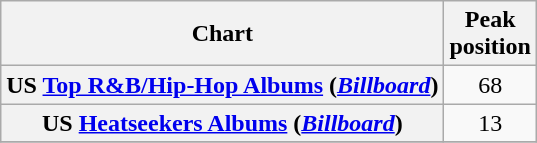<table class="wikitable plainrowheaders sortable" style="text-align:center;" border="1">
<tr>
<th scope="col">Chart</th>
<th scope="col">Peak<br>position</th>
</tr>
<tr>
<th scope="row">US <a href='#'>Top R&B/Hip-Hop Albums</a> (<em><a href='#'>Billboard</a></em>)</th>
<td>68</td>
</tr>
<tr>
<th scope="row">US <a href='#'>Heatseekers Albums</a> (<em><a href='#'>Billboard</a></em>)</th>
<td>13</td>
</tr>
<tr>
</tr>
</table>
